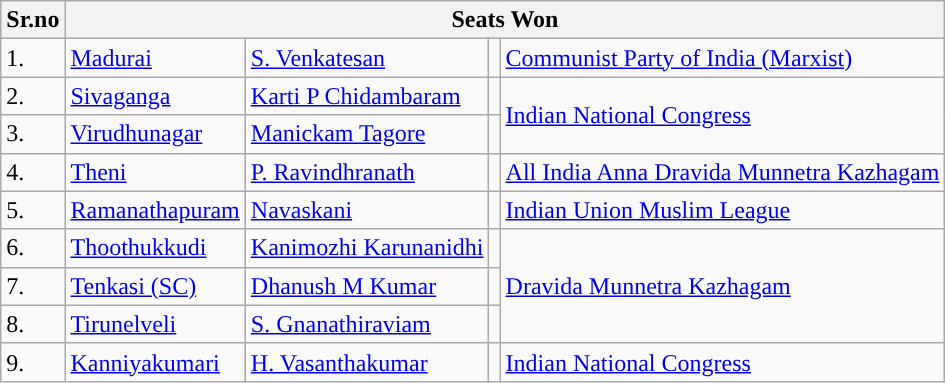<table class="wikitable">
<tr>
<th>Sr.no</th>
<th colspan="4">Seats Won</th>
</tr>
<tr>
<td>1.</td>
<td><a href='#'>Madurai</a></td>
<td><a href='#'>S. Venkatesan</a></td>
<td></td>
<td><a href='#'>Communist Party of India (Marxist)</a></td>
</tr>
<tr>
<td>2.</td>
<td><a href='#'>Sivaganga</a></td>
<td><a href='#'>Karti P Chidambaram</a></td>
<td></td>
<td rowspan=2><a href='#'>Indian National Congress</a></td>
</tr>
<tr>
<td>3.</td>
<td><a href='#'>Virudhunagar</a></td>
<td><a href='#'>Manickam Tagore</a></td>
<td></td>
</tr>
<tr>
<td>4.</td>
<td><a href='#'>Theni</a></td>
<td><a href='#'>P. Ravindhranath</a></td>
<td></td>
<td><a href='#'>All India Anna Dravida Munnetra Kazhagam</a></td>
</tr>
<tr>
<td>5.</td>
<td><a href='#'>Ramanathapuram</a></td>
<td><a href='#'>Navaskani</a></td>
<td></td>
<td><a href='#'>Indian Union Muslim League</a></td>
</tr>
<tr>
<td>6.</td>
<td><a href='#'>Thoothukkudi</a></td>
<td><a href='#'>Kanimozhi Karunanidhi</a></td>
<td></td>
<td rowspan=3><a href='#'>Dravida Munnetra Kazhagam</a></td>
</tr>
<tr>
<td>7.</td>
<td><a href='#'>Tenkasi (SC)</a></td>
<td><a href='#'>Dhanush M Kumar</a></td>
<td></td>
</tr>
<tr>
<td>8.</td>
<td><a href='#'>Tirunelveli</a></td>
<td><a href='#'>S. Gnanathiraviam</a></td>
<td></td>
</tr>
<tr>
<td>9.</td>
<td><a href='#'>Kanniyakumari</a></td>
<td><a href='#'>H. Vasanthakumar</a></td>
<td></td>
<td><a href='#'>Indian National Congress</a></td>
</tr>
</table>
